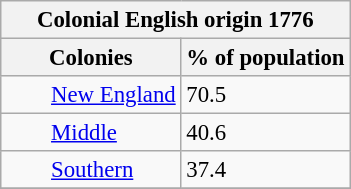<table class="sort wikitable" style="font-size: 95%">
<tr>
<th colspan="5">Colonial English origin 1776</th>
</tr>
<tr>
<th>Colonies</th>
<th colspan="4">% of population</th>
</tr>
<tr>
<td style="text-align:left; text-indent:30px;"><a href='#'>New England</a></td>
<td>70.5</td>
</tr>
<tr>
<td style="text-align:left; text-indent:30px;"><a href='#'>Middle</a></td>
<td>40.6</td>
</tr>
<tr>
<td style="text-align:left; text-indent:30px;"><a href='#'>Southern</a></td>
<td>37.4</td>
</tr>
<tr>
</tr>
</table>
